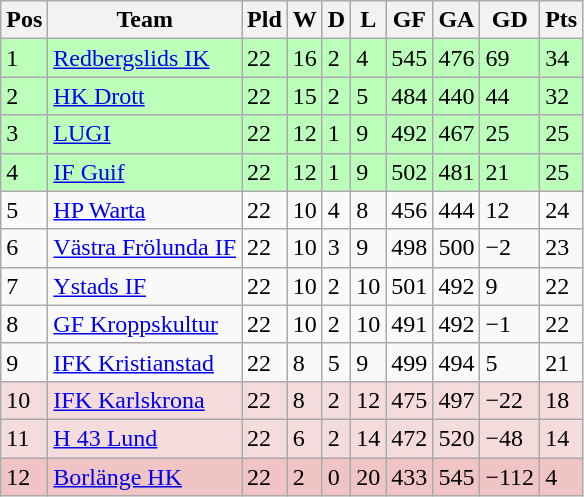<table class="wikitable">
<tr>
<th><span>Pos</span></th>
<th>Team</th>
<th><span>Pld</span></th>
<th><span>W</span></th>
<th><span>D</span></th>
<th><span>L</span></th>
<th><span>GF</span></th>
<th><span>GA</span></th>
<th><span>GD</span></th>
<th><span>Pts</span></th>
</tr>
<tr style="background:#bbffbb">
<td>1</td>
<td><a href='#'>Redbergslids IK</a></td>
<td>22</td>
<td>16</td>
<td>2</td>
<td>4</td>
<td>545</td>
<td>476</td>
<td>69</td>
<td>34</td>
</tr>
<tr style="background:#bbffbb">
<td>2</td>
<td><a href='#'>HK Drott</a></td>
<td>22</td>
<td>15</td>
<td>2</td>
<td>5</td>
<td>484</td>
<td>440</td>
<td>44</td>
<td>32</td>
</tr>
<tr style="background:#bbffbb">
<td>3</td>
<td><a href='#'>LUGI</a></td>
<td>22</td>
<td>12</td>
<td>1</td>
<td>9</td>
<td>492</td>
<td>467</td>
<td>25</td>
<td>25</td>
</tr>
<tr style="background:#bbffbb">
<td>4</td>
<td><a href='#'>IF Guif</a></td>
<td>22</td>
<td>12</td>
<td>1</td>
<td>9</td>
<td>502</td>
<td>481</td>
<td>21</td>
<td>25</td>
</tr>
<tr>
<td>5</td>
<td><a href='#'>HP Warta</a></td>
<td>22</td>
<td>10</td>
<td>4</td>
<td>8</td>
<td>456</td>
<td>444</td>
<td>12</td>
<td>24</td>
</tr>
<tr>
<td>6</td>
<td><a href='#'>Västra Frölunda IF</a></td>
<td>22</td>
<td>10</td>
<td>3</td>
<td>9</td>
<td>498</td>
<td>500</td>
<td>−2</td>
<td>23</td>
</tr>
<tr>
<td>7</td>
<td><a href='#'>Ystads IF</a></td>
<td>22</td>
<td>10</td>
<td>2</td>
<td>10</td>
<td>501</td>
<td>492</td>
<td>9</td>
<td>22</td>
</tr>
<tr>
<td>8</td>
<td><a href='#'>GF Kroppskultur</a></td>
<td>22</td>
<td>10</td>
<td>2</td>
<td>10</td>
<td>491</td>
<td>492</td>
<td>−1</td>
<td>22</td>
</tr>
<tr>
<td>9</td>
<td><a href='#'>IFK Kristianstad</a></td>
<td>22</td>
<td>8</td>
<td>5</td>
<td>9</td>
<td>499</td>
<td>494</td>
<td>5</td>
<td>21</td>
</tr>
<tr align="left" style="background:#f4dcdc;">
<td>10</td>
<td><a href='#'>IFK Karlskrona</a></td>
<td>22</td>
<td>8</td>
<td>2</td>
<td>12</td>
<td>475</td>
<td>497</td>
<td>−22</td>
<td>18</td>
</tr>
<tr align="left" style="background:#f4dcdc;">
<td>11</td>
<td><a href='#'>H 43 Lund</a></td>
<td>22</td>
<td>6</td>
<td>2</td>
<td>14</td>
<td>472</td>
<td>520</td>
<td>−48</td>
<td>14</td>
</tr>
<tr align="left" style="background:#f0c4c4;">
<td>12</td>
<td><a href='#'>Borlänge HK</a></td>
<td>22</td>
<td>2</td>
<td>0</td>
<td>20</td>
<td>433</td>
<td>545</td>
<td>−112</td>
<td>4</td>
</tr>
</table>
